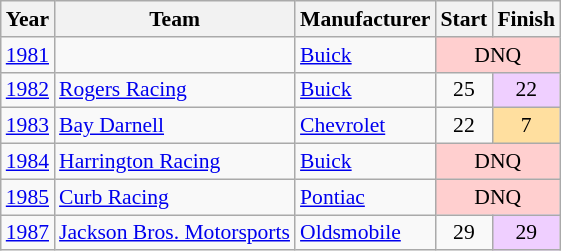<table class="wikitable" style="font-size: 90%;">
<tr>
<th>Year</th>
<th>Team</th>
<th>Manufacturer</th>
<th>Start</th>
<th>Finish</th>
</tr>
<tr>
<td><a href='#'>1981</a></td>
<td></td>
<td><a href='#'>Buick</a></td>
<td align=center colspan=2 style="background:#FFCFCF;">DNQ</td>
</tr>
<tr>
<td><a href='#'>1982</a></td>
<td><a href='#'>Rogers Racing</a></td>
<td><a href='#'>Buick</a></td>
<td align=center>25</td>
<td align=center style="background:#EFCFFF;">22</td>
</tr>
<tr>
<td><a href='#'>1983</a></td>
<td><a href='#'>Bay Darnell</a></td>
<td><a href='#'>Chevrolet</a></td>
<td align=center>22</td>
<td align=center style="background:#FFDF9F;">7</td>
</tr>
<tr>
<td><a href='#'>1984</a></td>
<td><a href='#'>Harrington Racing</a></td>
<td><a href='#'>Buick</a></td>
<td align=center colspan=2 style="background:#FFCFCF;">DNQ</td>
</tr>
<tr>
<td><a href='#'>1985</a></td>
<td><a href='#'>Curb Racing</a></td>
<td><a href='#'>Pontiac</a></td>
<td align=center colspan=2 style="background:#FFCFCF;">DNQ</td>
</tr>
<tr>
<td><a href='#'>1987</a></td>
<td><a href='#'>Jackson Bros. Motorsports</a></td>
<td><a href='#'>Oldsmobile</a></td>
<td align=center>29</td>
<td align=center style="background:#EFCFFF;">29</td>
</tr>
</table>
